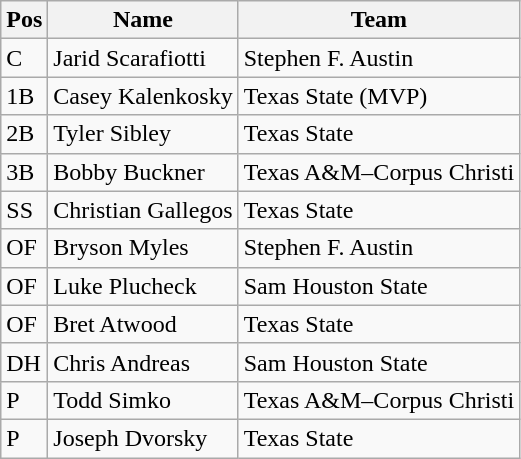<table class=wikitable>
<tr>
<th>Pos</th>
<th>Name</th>
<th>Team</th>
</tr>
<tr>
<td>C</td>
<td>Jarid Scarafiotti</td>
<td>Stephen F. Austin</td>
</tr>
<tr>
<td>1B</td>
<td>Casey Kalenkosky</td>
<td>Texas State (MVP)</td>
</tr>
<tr>
<td>2B</td>
<td>Tyler Sibley</td>
<td>Texas State</td>
</tr>
<tr>
<td>3B</td>
<td>Bobby Buckner</td>
<td>Texas A&M–Corpus Christi</td>
</tr>
<tr>
<td>SS</td>
<td>Christian Gallegos</td>
<td>Texas State</td>
</tr>
<tr>
<td>OF</td>
<td>Bryson Myles</td>
<td>Stephen F. Austin</td>
</tr>
<tr>
<td>OF</td>
<td>Luke Plucheck</td>
<td>Sam Houston State</td>
</tr>
<tr>
<td>OF</td>
<td>Bret Atwood</td>
<td>Texas State</td>
</tr>
<tr>
<td>DH</td>
<td>Chris Andreas</td>
<td>Sam Houston State</td>
</tr>
<tr>
<td>P</td>
<td>Todd Simko</td>
<td>Texas A&M–Corpus Christi</td>
</tr>
<tr>
<td>P</td>
<td>Joseph Dvorsky</td>
<td>Texas State</td>
</tr>
</table>
